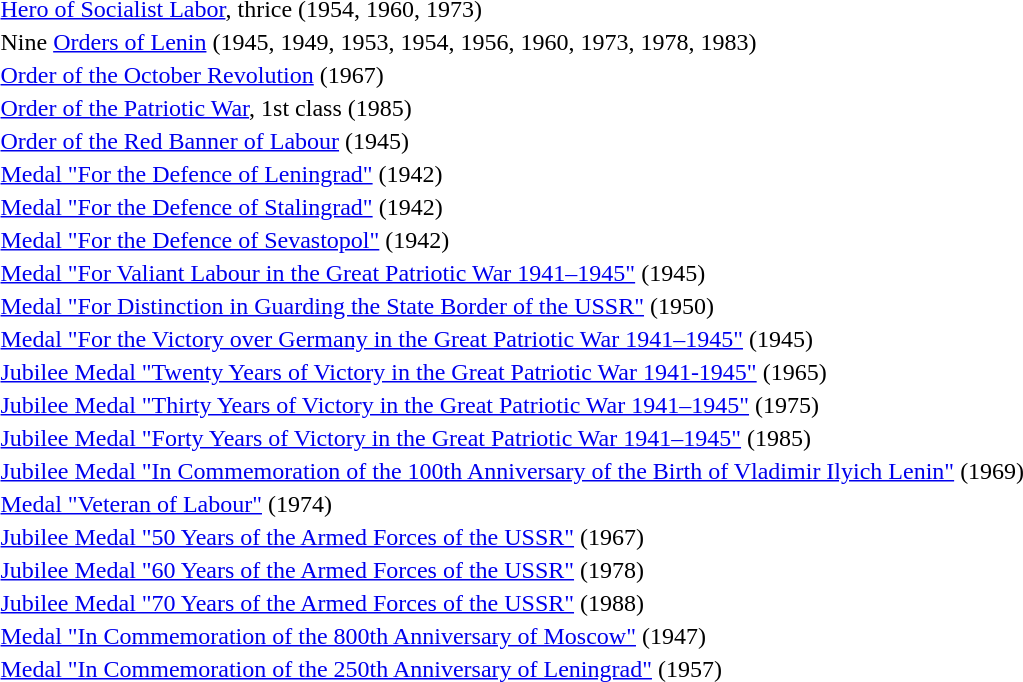<table>
<tr>
<td></td>
<td><a href='#'>Hero of Socialist Labor</a>, thrice (1954, 1960, 1973)</td>
</tr>
<tr>
<td></td>
<td>Nine <a href='#'>Orders of Lenin</a> (1945, 1949, 1953, 1954, 1956, 1960, 1973, 1978, 1983)</td>
</tr>
<tr>
<td></td>
<td><a href='#'>Order of the October Revolution</a> (1967)</td>
</tr>
<tr>
<td></td>
<td><a href='#'>Order of the Patriotic War</a>, 1st class (1985)</td>
</tr>
<tr>
<td></td>
<td><a href='#'>Order of the Red Banner of Labour</a> (1945)</td>
</tr>
<tr>
<td></td>
<td><a href='#'>Medal "For the Defence of Leningrad"</a> (1942)</td>
</tr>
<tr>
<td></td>
<td><a href='#'>Medal "For the Defence of Stalingrad"</a> (1942)</td>
</tr>
<tr>
<td></td>
<td><a href='#'>Medal "For the Defence of Sevastopol"</a> (1942)</td>
</tr>
<tr>
<td></td>
<td><a href='#'>Medal "For Valiant Labour in the Great Patriotic War 1941–1945"</a> (1945)</td>
</tr>
<tr>
<td></td>
<td><a href='#'>Medal "For Distinction in Guarding the State Border of the USSR"</a> (1950)</td>
</tr>
<tr>
<td></td>
<td><a href='#'>Medal "For the Victory over Germany in the Great Patriotic War 1941–1945"</a> (1945)</td>
</tr>
<tr>
<td></td>
<td><a href='#'>Jubilee Medal "Twenty Years of Victory in the Great Patriotic War 1941-1945"</a> (1965)</td>
</tr>
<tr>
<td></td>
<td><a href='#'>Jubilee Medal "Thirty Years of Victory in the Great Patriotic War 1941–1945"</a> (1975)</td>
</tr>
<tr>
<td></td>
<td><a href='#'>Jubilee Medal "Forty Years of Victory in the Great Patriotic War 1941–1945"</a> (1985)</td>
</tr>
<tr>
<td></td>
<td><a href='#'>Jubilee Medal "In Commemoration of the 100th Anniversary of the Birth of Vladimir Ilyich Lenin"</a> (1969)</td>
</tr>
<tr>
<td></td>
<td><a href='#'>Medal "Veteran of Labour"</a> (1974)</td>
</tr>
<tr>
<td></td>
<td><a href='#'>Jubilee Medal "50 Years of the Armed Forces of the USSR"</a> (1967)</td>
</tr>
<tr>
<td></td>
<td><a href='#'>Jubilee Medal "60 Years of the Armed Forces of the USSR"</a> (1978)</td>
</tr>
<tr>
<td></td>
<td><a href='#'>Jubilee Medal "70 Years of the Armed Forces of the USSR"</a> (1988)</td>
</tr>
<tr>
<td></td>
<td><a href='#'>Medal "In Commemoration of the 800th Anniversary of Moscow"</a> (1947)</td>
</tr>
<tr>
<td></td>
<td><a href='#'>Medal "In Commemoration of the 250th Anniversary of Leningrad"</a> (1957)</td>
</tr>
<tr>
</tr>
</table>
